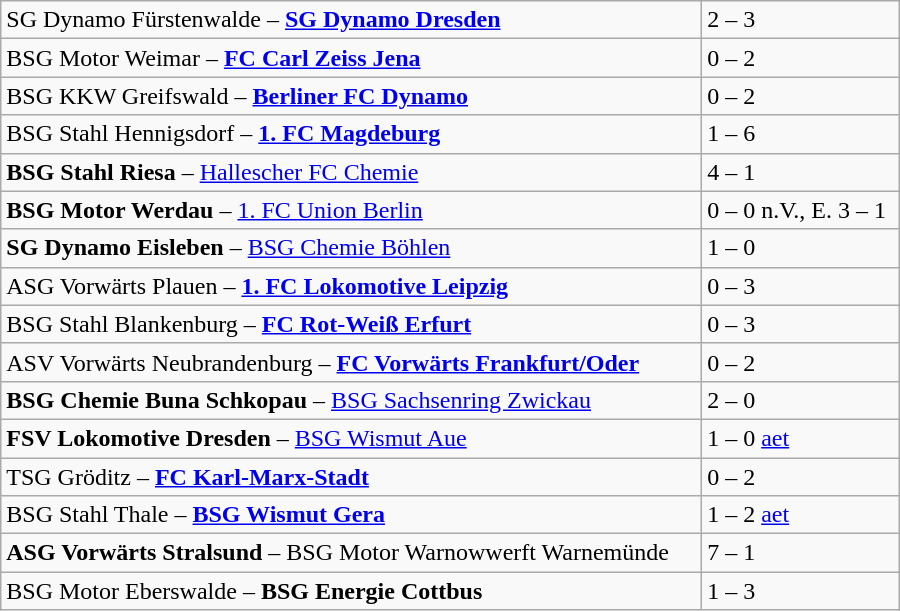<table class="wikitable" style="width:600px;">
<tr>
<td>SG Dynamo Fürstenwalde – <strong><a href='#'>SG Dynamo Dresden</a></strong></td>
<td>2 – 3</td>
</tr>
<tr>
<td>BSG Motor Weimar – <strong><a href='#'>FC Carl Zeiss Jena</a></strong></td>
<td>0 – 2</td>
</tr>
<tr>
<td>BSG KKW Greifswald – <strong><a href='#'>Berliner FC Dynamo</a></strong></td>
<td>0 – 2</td>
</tr>
<tr>
<td>BSG Stahl Hennigsdorf – <strong><a href='#'>1. FC Magdeburg</a></strong></td>
<td>1 – 6</td>
</tr>
<tr>
<td><strong>BSG Stahl Riesa</strong> – <a href='#'>Hallescher FC Chemie</a></td>
<td>4 – 1</td>
</tr>
<tr>
<td><strong>BSG Motor Werdau</strong> – <a href='#'>1. FC Union Berlin</a></td>
<td>0 – 0 n.V., E. 3 – 1</td>
</tr>
<tr>
<td><strong>SG Dynamo Eisleben</strong> – <a href='#'>BSG Chemie Böhlen</a></td>
<td>1 – 0</td>
</tr>
<tr>
<td>ASG Vorwärts Plauen – <strong><a href='#'>1. FC Lokomotive Leipzig</a></strong></td>
<td>0 – 3</td>
</tr>
<tr>
<td>BSG Stahl Blankenburg – <strong><a href='#'>FC Rot-Weiß Erfurt</a></strong></td>
<td>0 – 3</td>
</tr>
<tr>
<td>ASV Vorwärts Neubrandenburg – <strong><a href='#'>FC Vorwärts Frankfurt/Oder</a></strong></td>
<td>0 – 2</td>
</tr>
<tr>
<td><strong>BSG Chemie Buna Schkopau</strong> – <a href='#'>BSG Sachsenring Zwickau</a></td>
<td>2 – 0</td>
</tr>
<tr>
<td><strong>FSV Lokomotive Dresden</strong> – <a href='#'>BSG Wismut Aue</a></td>
<td>1 – 0 <a href='#'>aet</a></td>
</tr>
<tr>
<td>TSG Gröditz – <strong><a href='#'>FC Karl-Marx-Stadt</a></strong></td>
<td>0 – 2</td>
</tr>
<tr>
<td>BSG Stahl Thale – <strong><a href='#'>BSG Wismut Gera</a></strong></td>
<td>1 – 2 <a href='#'>aet</a></td>
</tr>
<tr>
<td><strong>ASG Vorwärts Stralsund</strong> – BSG Motor Warnowwerft Warnemünde</td>
<td>7 – 1</td>
</tr>
<tr>
<td>BSG Motor Eberswalde – <strong>BSG Energie Cottbus</strong></td>
<td>1 – 3</td>
</tr>
</table>
